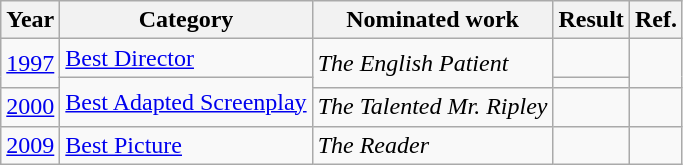<table class=wikitable>
<tr>
<th scope="col">Year</th>
<th scope="col">Category</th>
<th scope="col">Nominated work</th>
<th scope="col">Result</th>
<th>Ref.</th>
</tr>
<tr>
<td rowspan=2><a href='#'>1997</a></td>
<td><a href='#'>Best Director</a></td>
<td rowspan=2><em>The English Patient</em></td>
<td></td>
<td rowspan=2></td>
</tr>
<tr>
<td rowspan=2><a href='#'>Best Adapted Screenplay</a></td>
<td></td>
</tr>
<tr>
<td><a href='#'>2000</a></td>
<td><em>The Talented Mr. Ripley</em></td>
<td></td>
<td></td>
</tr>
<tr>
<td><a href='#'>2009</a></td>
<td><a href='#'>Best Picture</a></td>
<td><em>The Reader</em></td>
<td></td>
<td></td>
</tr>
</table>
